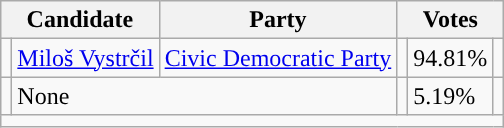<table class="wikitable">
<tr>
<th colspan=2>Candidate</th>
<th>Party</th>
<th colspan=3>Votes</th>
</tr>
<tr>
<td style="background:"></td>
<td><a href='#'>Miloš Vystrčil</a></td>
<td><a href='#'>Civic Democratic Party</a></td>
<td></td>
<td>94.81%</td>
<td></td>
</tr>
<tr>
<td style="background:"></td>
<td colspan=2>None</td>
<td></td>
<td>5.19%</td>
<td></td>
</tr>
<tr>
<td colspan=6></td>
</tr>
</table>
